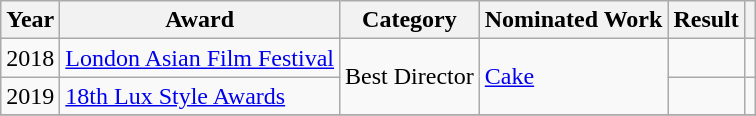<table class="wikitable">
<tr>
<th>Year</th>
<th>Award</th>
<th>Category</th>
<th>Nominated Work</th>
<th>Result</th>
<th></th>
</tr>
<tr>
<td>2018</td>
<td><a href='#'>London Asian Film Festival</a></td>
<td rowspan="2">Best Director</td>
<td rowspan="2"><a href='#'>Cake</a></td>
<td></td>
<td></td>
</tr>
<tr>
<td>2019</td>
<td><a href='#'>18th Lux Style Awards</a></td>
<td></td>
<td></td>
</tr>
<tr>
</tr>
</table>
